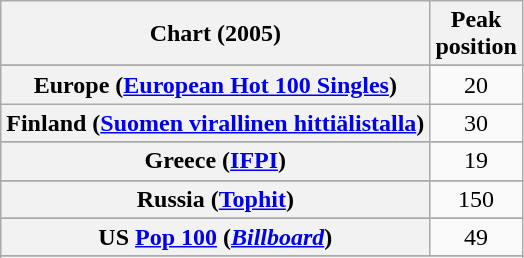<table class="wikitable sortable plainrowheaders" style="text-align:center">
<tr>
<th scope="col">Chart (2005)</th>
<th scope="col">Peak<br>position</th>
</tr>
<tr>
</tr>
<tr>
</tr>
<tr>
</tr>
<tr>
</tr>
<tr>
<th scope="row">Europe (<a href='#'>European Hot 100 Singles</a>)</th>
<td>20</td>
</tr>
<tr>
<th scope="row">Finland (<a href='#'>Suomen virallinen hittiälistalla</a>)</th>
<td>30</td>
</tr>
<tr>
</tr>
<tr>
</tr>
<tr>
<th scope="row">Greece (<a href='#'>IFPI</a>)</th>
<td>19</td>
</tr>
<tr>
</tr>
<tr>
</tr>
<tr>
</tr>
<tr>
</tr>
<tr>
</tr>
<tr>
<th scope="row">Russia (<a href='#'>Tophit</a>)</th>
<td>150</td>
</tr>
<tr>
</tr>
<tr>
</tr>
<tr>
</tr>
<tr>
</tr>
<tr>
</tr>
<tr>
</tr>
<tr>
</tr>
<tr>
<th scope="row">US <a href='#'>Pop 100</a> (<em><a href='#'>Billboard</a></em>)</th>
<td>49</td>
</tr>
<tr>
</tr>
<tr>
</tr>
</table>
